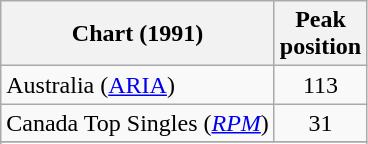<table class="wikitable">
<tr>
<th>Chart (1991)</th>
<th>Peak<br>position</th>
</tr>
<tr>
<td>Australia (<a href='#'>ARIA</a>)</td>
<td style="text-align:center;">113</td>
</tr>
<tr>
<td>Canada Top Singles (<a href='#'><em>RPM</em></a>)</td>
<td style="text-align:center;">31</td>
</tr>
<tr>
</tr>
<tr>
</tr>
<tr>
</tr>
</table>
